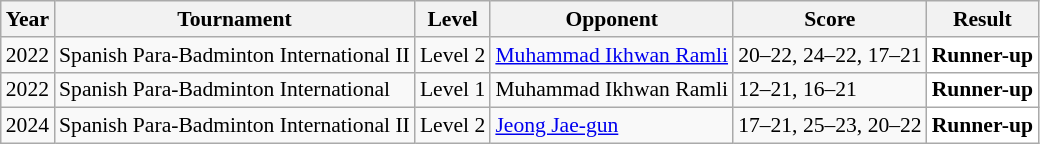<table class="sortable wikitable" style="font-size: 90%;">
<tr>
<th>Year</th>
<th>Tournament</th>
<th>Level</th>
<th>Opponent</th>
<th>Score</th>
<th>Result</th>
</tr>
<tr>
<td align="center">2022</td>
<td align="left">Spanish Para-Badminton International II</td>
<td align="left">Level 2</td>
<td align="left"> <a href='#'>Muhammad Ikhwan Ramli</a></td>
<td align="left">20–22, 24–22, 17–21</td>
<td style="text-align:left; background:white"> <strong>Runner-up</strong></td>
</tr>
<tr>
<td align="center">2022</td>
<td align="left">Spanish Para-Badminton International</td>
<td align="left">Level 1</td>
<td align="left"> Muhammad Ikhwan Ramli</td>
<td align="left">12–21, 16–21</td>
<td style="text-align:left; background:white"> <strong>Runner-up</strong></td>
</tr>
<tr>
<td align="center">2024</td>
<td align="left">Spanish Para-Badminton International II</td>
<td align="left">Level 2</td>
<td align="left"> <a href='#'>Jeong Jae-gun</a></td>
<td align="left">17–21, 25–23, 20–22</td>
<td style="text-align:left; background:white"> <strong>Runner-up</strong></td>
</tr>
</table>
